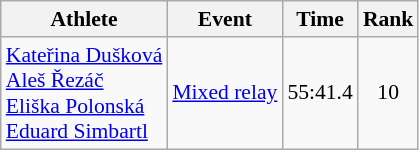<table class="wikitable" style="font-size:90%">
<tr>
<th>Athlete</th>
<th>Event</th>
<th>Time</th>
<th>Rank</th>
</tr>
<tr align=center>
<td align=left><a href='#'>Kateřina Dušková</a><br><a href='#'>Aleš Řezáč</a><br><a href='#'>Eliška Polonská</a><br><a href='#'>Eduard Simbartl</a></td>
<td align=left><a href='#'>Mixed relay</a></td>
<td>55:41.4</td>
<td>10</td>
</tr>
</table>
